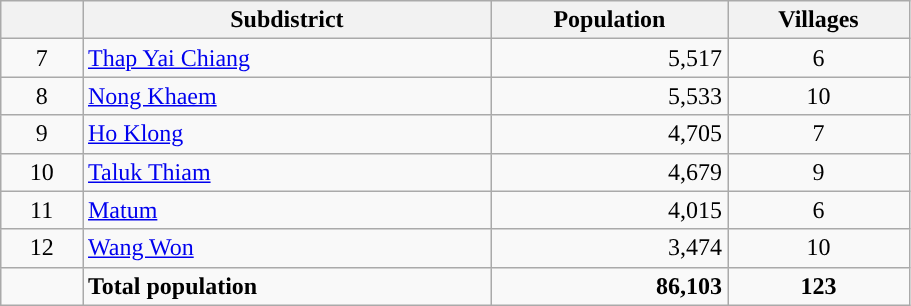<table class="wikitable" style="width:48%; display:inline-table;">
<tr>
<th scope="col" style="width:9%;"> </th>
<th scope="col" style="width:45%;">Subdistrict</th>
<th scope="col" style="width:26%;">Population</th>
<th scope="col" style="width:20%;">Villages</th>
</tr>
<tr>
<td style="text-align:center;">7</td>
<td><a href='#'>Thap Yai Chiang</a></td>
<td style="text-align:right;">5,517</td>
<td style="text-align:center;">6</td>
</tr>
<tr>
<td style="text-align:center;">8</td>
<td><a href='#'>Nong Khaem</a></td>
<td style="text-align:right;">5,533</td>
<td style="text-align:center;">10</td>
</tr>
<tr>
<td style="text-align:center;">9</td>
<td><a href='#'>Ho Klong</a></td>
<td style="text-align:right;">4,705</td>
<td style="text-align:center;">7</td>
</tr>
<tr>
<td style="text-align:center;">10</td>
<td><a href='#'>Taluk Thiam</a></td>
<td style="text-align:right;">4,679</td>
<td style="text-align:center;">9</td>
</tr>
<tr>
<td style="text-align:center;">11</td>
<td><a href='#'>Matum</a></td>
<td style="text-align:right;">4,015</td>
<td style="text-align:center;">6</td>
</tr>
<tr>
<td style="text-align:center;">12</td>
<td><a href='#'>Wang Won</a></td>
<td style="text-align:right;">3,474</td>
<td style="text-align:center;">10</td>
</tr>
<tr>
<td></td>
<td><strong>Total population</strong></td>
<td style="text-align:right;"><strong>86,103</strong></td>
<td style="text-align:center;"><strong>123</strong></td>
</tr>
</table>
